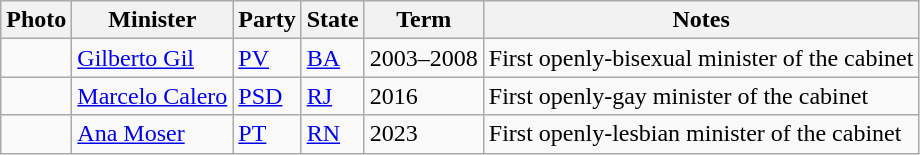<table class="wikitable">
<tr>
<th>Photo</th>
<th>Minister</th>
<th>Party</th>
<th>State</th>
<th>Term</th>
<th>Notes</th>
</tr>
<tr>
<td></td>
<td><a href='#'>Gilberto Gil</a></td>
<td><a href='#'>PV</a></td>
<td><a href='#'>BA</a></td>
<td>2003–2008</td>
<td>First openly-bisexual minister of the cabinet</td>
</tr>
<tr>
<td></td>
<td><a href='#'>Marcelo Calero</a></td>
<td><a href='#'>PSD</a></td>
<td><a href='#'>RJ</a></td>
<td>2016</td>
<td>First openly-gay minister of the cabinet</td>
</tr>
<tr>
<td></td>
<td><a href='#'>Ana Moser</a></td>
<td><a href='#'>PT</a></td>
<td><a href='#'>RN</a></td>
<td>2023</td>
<td>First openly-lesbian minister of the cabinet</td>
</tr>
</table>
